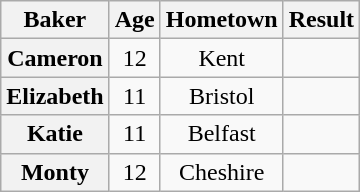<table class="wikitable sortable" style="display:inline-table; text-align:center">
<tr>
<th scope="col">Baker</th>
<th scope="col">Age</th>
<th scope="col">Hometown</th>
<th scope="col">Result</th>
</tr>
<tr>
<th scope="row">Cameron</th>
<td>12</td>
<td>Kent</td>
<td></td>
</tr>
<tr>
<th scope="row">Elizabeth</th>
<td>11</td>
<td>Bristol</td>
<td></td>
</tr>
<tr>
<th scope="row">Katie</th>
<td>11</td>
<td>Belfast</td>
<td></td>
</tr>
<tr>
<th scope="row">Monty</th>
<td>12</td>
<td>Cheshire</td>
<td></td>
</tr>
</table>
